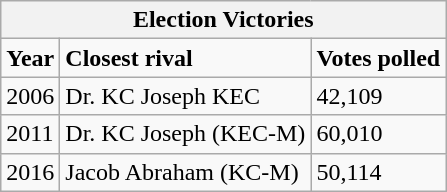<table class="wikitable" id="toc" : left; margin-left: 2em; width: 40%; font-size: 90%;"cellspacing="3">
<tr>
<th colspan="4"><strong>Election Victories</strong></th>
</tr>
<tr>
<td><strong>Year</strong></td>
<td><strong>Closest rival</strong></td>
<td><strong>Votes polled</strong></td>
</tr>
<tr>
<td>2006</td>
<td>Dr. KC Joseph KEC</td>
<td>42,109</td>
</tr>
<tr>
<td>2011</td>
<td>Dr. KC Joseph (KEC-M)</td>
<td>60,010</td>
</tr>
<tr>
<td>2016</td>
<td>Jacob Abraham (KC-M)</td>
<td>50,114</td>
</tr>
</table>
